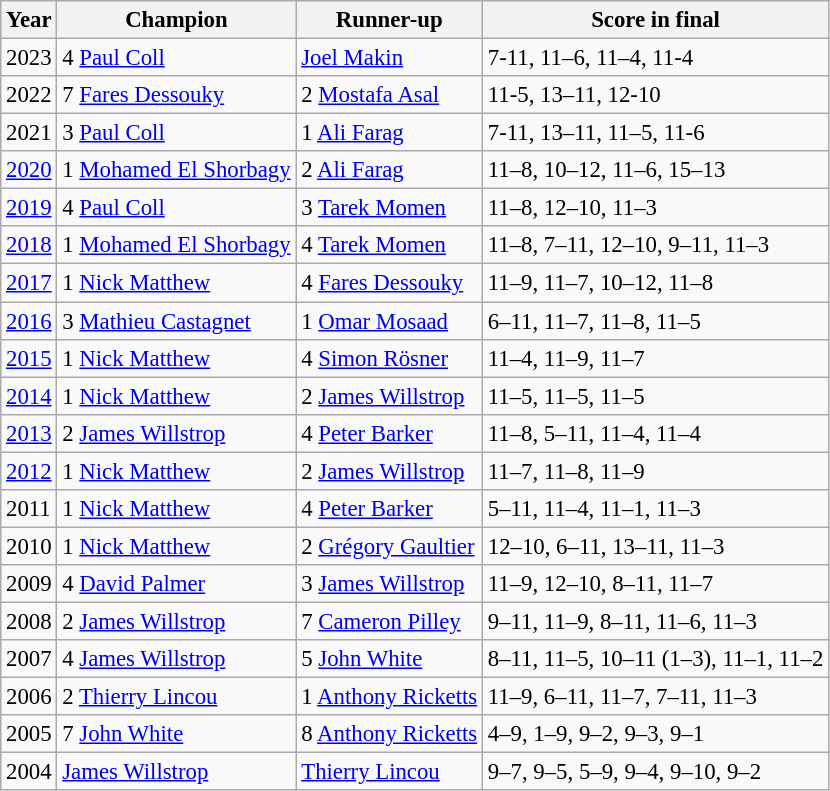<table class="wikitable" style="font-size:95%;">
<tr>
<th>Year</th>
<th>Champion</th>
<th>Runner-up</th>
<th>Score in final</th>
</tr>
<tr>
<td>2023</td>
<td> 4 <a href='#'>Paul Coll</a></td>
<td> <a href='#'>Joel Makin</a></td>
<td>7-11, 11–6, 11–4, 11-4</td>
</tr>
<tr>
<td>2022</td>
<td> 7 <a href='#'>Fares Dessouky</a></td>
<td> 2 <a href='#'>Mostafa Asal</a></td>
<td>11-5, 13–11, 12-10</td>
</tr>
<tr>
<td>2021</td>
<td> 3 <a href='#'>Paul Coll</a></td>
<td> 1 <a href='#'>Ali Farag</a></td>
<td>7-11, 13–11, 11–5, 11-6</td>
</tr>
<tr>
<td><a href='#'>2020</a></td>
<td> 1 <a href='#'>Mohamed El Shorbagy</a></td>
<td> 2 <a href='#'>Ali Farag</a></td>
<td>11–8, 10–12, 11–6, 15–13</td>
</tr>
<tr>
<td><a href='#'>2019</a></td>
<td> 4 <a href='#'>Paul Coll</a></td>
<td> 3 <a href='#'>Tarek Momen</a></td>
<td>11–8, 12–10, 11–3</td>
</tr>
<tr>
<td><a href='#'>2018</a></td>
<td> 1 <a href='#'>Mohamed El Shorbagy</a></td>
<td> 4 <a href='#'>Tarek Momen</a></td>
<td>11–8, 7–11, 12–10, 9–11, 11–3</td>
</tr>
<tr>
<td><a href='#'>2017</a></td>
<td> 1 <a href='#'>Nick Matthew</a></td>
<td> 4 <a href='#'>Fares Dessouky</a></td>
<td>11–9, 11–7, 10–12, 11–8</td>
</tr>
<tr>
<td><a href='#'>2016</a></td>
<td> 3 <a href='#'>Mathieu Castagnet</a></td>
<td> 1 <a href='#'>Omar Mosaad</a></td>
<td>6–11, 11–7, 11–8, 11–5</td>
</tr>
<tr>
<td><a href='#'>2015</a></td>
<td> 1 <a href='#'>Nick Matthew</a></td>
<td> 4 <a href='#'>Simon Rösner</a></td>
<td>11–4, 11–9, 11–7</td>
</tr>
<tr>
<td><a href='#'>2014</a></td>
<td> 1 <a href='#'>Nick Matthew</a></td>
<td> 2 <a href='#'>James Willstrop</a></td>
<td>11–5, 11–5, 11–5</td>
</tr>
<tr>
<td><a href='#'>2013</a></td>
<td> 2 <a href='#'>James Willstrop</a></td>
<td> 4 <a href='#'>Peter Barker</a></td>
<td>11–8, 5–11, 11–4, 11–4</td>
</tr>
<tr>
<td><a href='#'>2012</a></td>
<td> 1 <a href='#'>Nick Matthew</a></td>
<td> 2 <a href='#'>James Willstrop</a></td>
<td>11–7, 11–8, 11–9</td>
</tr>
<tr>
<td>2011</td>
<td> 1 <a href='#'>Nick Matthew</a></td>
<td> 4 <a href='#'>Peter Barker</a></td>
<td>5–11, 11–4, 11–1, 11–3</td>
</tr>
<tr>
<td>2010</td>
<td> 1 <a href='#'>Nick Matthew</a></td>
<td> 2 <a href='#'>Grégory Gaultier</a></td>
<td>12–10, 6–11, 13–11, 11–3</td>
</tr>
<tr>
<td>2009</td>
<td> 4 <a href='#'>David Palmer</a></td>
<td> 3 <a href='#'>James Willstrop</a></td>
<td>11–9, 12–10, 8–11, 11–7</td>
</tr>
<tr>
<td>2008</td>
<td> 2 <a href='#'>James Willstrop</a></td>
<td> 7 <a href='#'>Cameron Pilley</a></td>
<td>9–11, 11–9, 8–11, 11–6, 11–3</td>
</tr>
<tr>
<td>2007</td>
<td> 4 <a href='#'>James Willstrop</a></td>
<td> 5 <a href='#'>John White</a></td>
<td>8–11, 11–5, 10–11 (1–3), 11–1, 11–2</td>
</tr>
<tr>
<td>2006</td>
<td> 2 <a href='#'>Thierry Lincou</a></td>
<td> 1 <a href='#'>Anthony Ricketts</a></td>
<td>11–9, 6–11, 11–7, 7–11, 11–3</td>
</tr>
<tr>
<td>2005</td>
<td> 7 <a href='#'>John White</a></td>
<td> 8 <a href='#'>Anthony Ricketts</a></td>
<td>4–9, 1–9, 9–2, 9–3, 9–1</td>
</tr>
<tr>
<td>2004</td>
<td> <a href='#'>James Willstrop</a></td>
<td> <a href='#'>Thierry Lincou</a></td>
<td>9–7, 9–5, 5–9, 9–4, 9–10, 9–2</td>
</tr>
</table>
